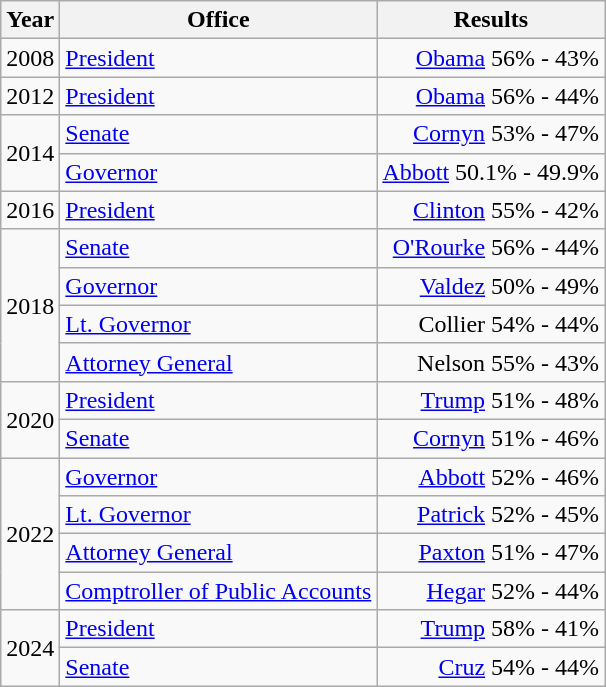<table class=wikitable>
<tr>
<th>Year</th>
<th>Office</th>
<th>Results</th>
</tr>
<tr>
<td>2008</td>
<td><a href='#'>President</a></td>
<td align="right" ><a href='#'>Obama</a> 56% - 43%</td>
</tr>
<tr>
<td>2012</td>
<td><a href='#'>President</a></td>
<td align="right" ><a href='#'>Obama</a> 56% - 44%</td>
</tr>
<tr>
<td rowspan=2>2014</td>
<td><a href='#'>Senate</a></td>
<td align="right" ><a href='#'>Cornyn</a> 53% - 47%</td>
</tr>
<tr>
<td><a href='#'>Governor</a></td>
<td align="right" ><a href='#'>Abbott</a> 50.1% - 49.9%</td>
</tr>
<tr>
<td>2016</td>
<td><a href='#'>President</a></td>
<td align="right" ><a href='#'>Clinton</a> 55% - 42%</td>
</tr>
<tr>
<td rowspan=4>2018</td>
<td><a href='#'>Senate</a></td>
<td align="right" ><a href='#'>O'Rourke</a> 56% - 44%</td>
</tr>
<tr>
<td><a href='#'>Governor</a></td>
<td align="right" ><a href='#'>Valdez</a> 50% - 49%</td>
</tr>
<tr>
<td><a href='#'>Lt. Governor</a></td>
<td align="right" >Collier 54% - 44%</td>
</tr>
<tr>
<td><a href='#'>Attorney General</a></td>
<td align="right" >Nelson 55% - 43%</td>
</tr>
<tr>
<td rowspan=2>2020</td>
<td><a href='#'>President</a></td>
<td align="right" ><a href='#'>Trump</a> 51% - 48%</td>
</tr>
<tr>
<td><a href='#'>Senate</a></td>
<td align="right" ><a href='#'>Cornyn</a> 51% - 46%</td>
</tr>
<tr>
<td rowspan=4>2022</td>
<td><a href='#'>Governor</a></td>
<td align="right" ><a href='#'>Abbott</a> 52% - 46%</td>
</tr>
<tr>
<td><a href='#'>Lt. Governor</a></td>
<td align="right" ><a href='#'>Patrick</a> 52% - 45%</td>
</tr>
<tr>
<td><a href='#'>Attorney General</a></td>
<td align="right" ><a href='#'>Paxton</a> 51% - 47%</td>
</tr>
<tr>
<td><a href='#'>Comptroller of Public Accounts</a></td>
<td align="right" ><a href='#'>Hegar</a> 52% - 44%</td>
</tr>
<tr>
<td rowspan=2>2024</td>
<td><a href='#'>President</a></td>
<td align="right" ><a href='#'>Trump</a> 58% - 41%</td>
</tr>
<tr>
<td><a href='#'>Senate</a></td>
<td align="right" ><a href='#'>Cruz</a> 54% - 44%</td>
</tr>
</table>
